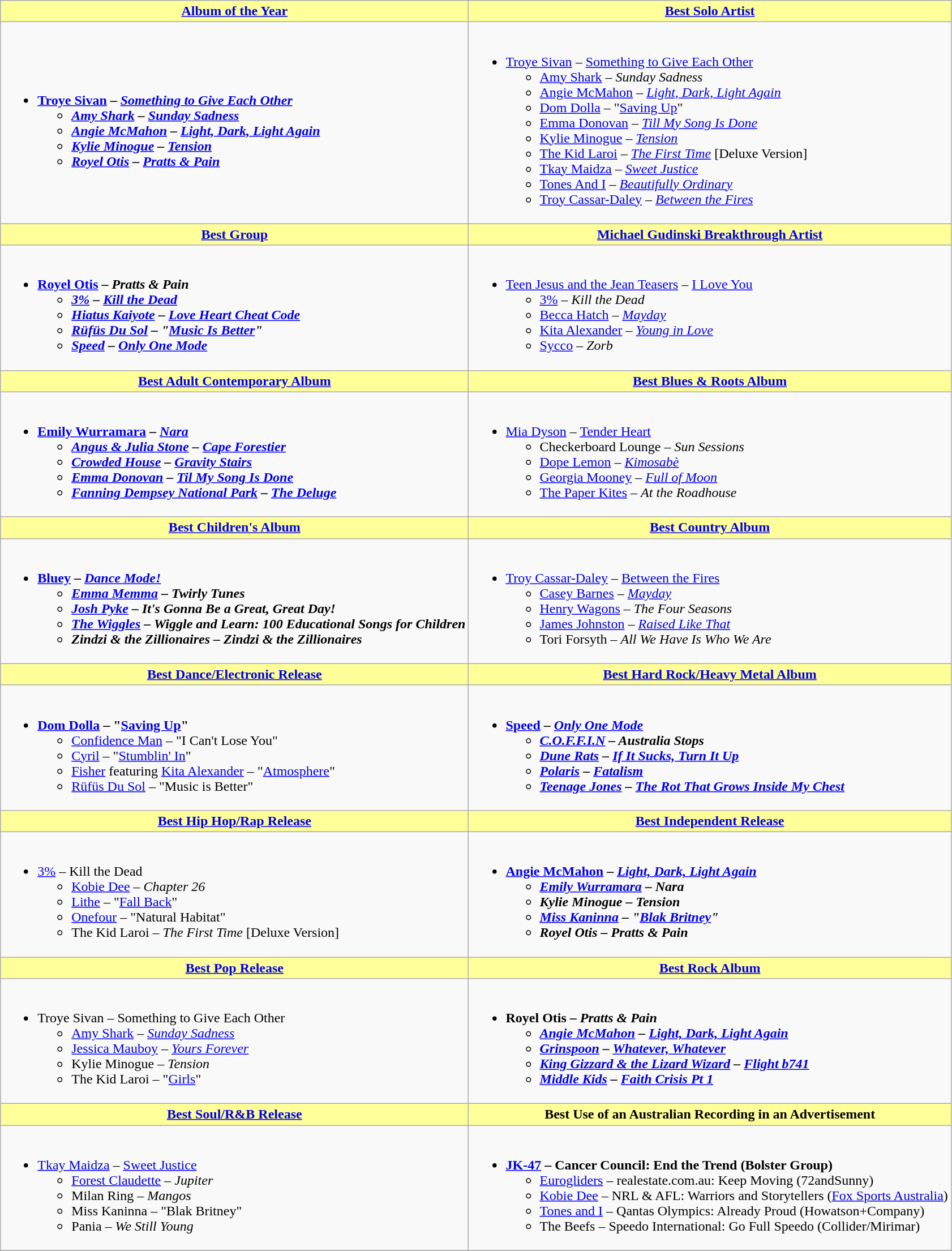<table class=wikitable style="width="100%">
<tr>
<th style="background:#ff9; width=;"50%"><a href='#'>Album of the Year</a></th>
<th style="background:#ff9; width=;"50%"><a href='#'>Best Solo Artist</a></th>
</tr>
<tr>
<td><br><ul><li><strong><a href='#'>Troye Sivan</a> – <em><a href='#'>Something to Give Each Other</a><strong><em><ul><li><a href='#'>Amy Shark</a> – </em><a href='#'>Sunday Sadness</a><em></li><li><a href='#'>Angie McMahon</a> – </em><a href='#'>Light, Dark, Light Again</a><em></li><li><a href='#'>Kylie Minogue</a> – </em><a href='#'>Tension</a><em></li><li><a href='#'>Royel Otis</a> – </em><a href='#'>Pratts & Pain</a><em></li></ul></li></ul></td>
<td><br><ul><li></strong><a href='#'>Troye Sivan</a> – </em><a href='#'>Something to Give Each Other</a></em></strong><ul><li><a href='#'>Amy Shark</a> – <em>Sunday Sadness</em></li><li><a href='#'>Angie McMahon</a> – <em><a href='#'>Light, Dark, Light Again</a></em></li><li><a href='#'>Dom Dolla</a> – "<a href='#'>Saving Up</a>"</li><li><a href='#'>Emma Donovan</a> – <em><a href='#'>Till My Song Is Done</a></em></li><li><a href='#'>Kylie Minogue</a> – <em><a href='#'>Tension</a></em></li><li><a href='#'>The Kid Laroi</a> – <em><a href='#'>The First Time</a></em> [Deluxe Version]</li><li><a href='#'>Tkay Maidza</a> – <em><a href='#'>Sweet Justice</a></em></li><li><a href='#'>Tones And I</a> – <em><a href='#'>Beautifully Ordinary</a></em></li><li><a href='#'>Troy Cassar-Daley</a> – <em><a href='#'>Between the Fires</a></em></li></ul></li></ul></td>
</tr>
<tr>
<th style="background:#ff9; width=;"50%"><a href='#'>Best Group</a></th>
<th style="background:#ff9; width=;"50%"><a href='#'>Michael Gudinski Breakthrough Artist</a></th>
</tr>
<tr>
<td><br><ul><li><strong><a href='#'>Royel Otis</a> – <em>Pratts & Pain<strong><em><ul><li><a href='#'>3%</a> – </em><a href='#'>Kill the Dead</a><em></li><li><a href='#'>Hiatus Kaiyote</a> – </em><a href='#'>Love Heart Cheat Code</a><em></li><li><a href='#'>Rüfüs Du Sol</a> – "<a href='#'>Music Is Better</a>"</li><li><a href='#'>Speed</a> – </em><a href='#'>Only One Mode</a><em></li></ul></li></ul></td>
<td><br><ul><li></strong><a href='#'>Teen Jesus and the Jean Teasers</a> – </em><a href='#'>I Love You</a></em></strong><ul><li><a href='#'>3%</a> – <em>Kill the Dead</em></li><li><a href='#'>Becca Hatch</a> – <em><a href='#'>Mayday</a></em></li><li><a href='#'>Kita Alexander</a> – <em><a href='#'>Young in Love</a></em></li><li><a href='#'>Sycco</a> – <em>Zorb</em></li></ul></li></ul></td>
</tr>
<tr>
<th style="background:#ff9; width=;"50%"><a href='#'>Best Adult Contemporary Album</a></th>
<th style="background:#ff9; width=;"50%"><a href='#'>Best Blues & Roots Album</a></th>
</tr>
<tr>
<td><br><ul><li><strong><a href='#'>Emily Wurramara</a> – <em><a href='#'>Nara</a><strong><em><ul><li><a href='#'>Angus & Julia Stone</a> – </em><a href='#'>Cape Forestier</a><em></li><li><a href='#'>Crowded House</a> – </em><a href='#'>Gravity Stairs</a><em></li><li><a href='#'>Emma Donovan</a> – </em><a href='#'>Til My Song Is Done</a><em></li><li><a href='#'>Fanning Dempsey National Park</a> – </em><a href='#'>The Deluge</a><em></li></ul></li></ul></td>
<td><br><ul><li></strong><a href='#'>Mia Dyson</a> – </em><a href='#'>Tender Heart</a></em></strong><ul><li>Checkerboard Lounge – <em>Sun Sessions</em></li><li><a href='#'>Dope Lemon</a> – <em><a href='#'>Kimosabè</a></em></li><li><a href='#'>Georgia Mooney</a> – <em><a href='#'>Full of Moon</a></em></li><li><a href='#'>The Paper Kites</a> – <em>At the Roadhouse</em></li></ul></li></ul></td>
</tr>
<tr>
<th style="background:#ff9; width=;"50%"><a href='#'>Best Children's Album</a></th>
<th style="background:#ff9; width=;"50%"><a href='#'>Best Country Album</a></th>
</tr>
<tr>
<td><br><ul><li><strong><a href='#'>Bluey</a> – <em><a href='#'>Dance Mode!</a><strong><em><ul><li><a href='#'>Emma Memma</a> – </em>Twirly Tunes<em></li><li><a href='#'>Josh Pyke</a> – </em>It's Gonna Be a Great, Great Day!<em></li><li><a href='#'>The Wiggles</a> – </em>Wiggle and Learn: 100 Educational Songs for Children<em></li><li>Zindzi & the Zillionaires – </em>Zindzi & the Zillionaires<em></li></ul></li></ul></td>
<td><br><ul><li></strong><a href='#'>Troy Cassar-Daley</a> – </em><a href='#'>Between the Fires</a></em></strong><ul><li><a href='#'>Casey Barnes</a> – <em><a href='#'>Mayday</a></em></li><li><a href='#'>Henry Wagons</a> – <em>The Four Seasons</em></li><li><a href='#'>James Johnston</a> – <em><a href='#'>Raised Like That</a></em></li><li>Tori Forsyth – <em>All We Have Is Who We Are</em></li></ul></li></ul></td>
</tr>
<tr>
<th style="background:#ff9; width=;"50%"><a href='#'>Best Dance/Electronic Release</a></th>
<th style="background:#ff9; width=;"50%"><a href='#'>Best Hard Rock/Heavy Metal Album</a></th>
</tr>
<tr>
<td><br><ul><li><strong><a href='#'>Dom Dolla</a> – "<a href='#'>Saving Up</a>"</strong><ul><li><a href='#'>Confidence Man</a> – "I Can't Lose You"</li><li><a href='#'>Cyril</a> – "<a href='#'>Stumblin' In</a>"</li><li><a href='#'>Fisher</a> featuring <a href='#'>Kita Alexander</a> – "<a href='#'>Atmosphere</a>"</li><li><a href='#'>Rüfüs Du Sol</a> – "Music is Better"</li></ul></li></ul></td>
<td><br><ul><li><strong><a href='#'>Speed</a> – <em><a href='#'>Only One Mode</a><strong><em><ul><li><a href='#'>C.O.F.F.I.N</a> – </em>Australia Stops<em></li><li><a href='#'>Dune Rats</a> – </em><a href='#'>If It Sucks, Turn It Up</a><em></li><li><a href='#'>Polaris</a> – </em><a href='#'>Fatalism</a><em></li><li><a href='#'>Teenage Jones</a> – </em><a href='#'>The Rot That Grows Inside My Chest</a><em></li></ul></li></ul></td>
</tr>
<tr>
<th style="background:#ff9; width=;"50%"><a href='#'>Best Hip Hop/Rap Release</a></th>
<th style="background:#ff9; width=;"50%"><a href='#'>Best Independent Release</a></th>
</tr>
<tr>
<td><br><ul><li></strong><a href='#'>3%</a> – </em>Kill the Dead</em></strong><ul><li><a href='#'>Kobie Dee</a> – <em>Chapter 26</em></li><li><a href='#'>Lithe</a> – "<a href='#'>Fall Back</a>"</li><li><a href='#'>Onefour</a> – "Natural Habitat"</li><li>The Kid Laroi – <em>The First Time</em> [Deluxe Version]</li></ul></li></ul></td>
<td><br><ul><li><strong><a href='#'>Angie McMahon</a> – <em><a href='#'>Light, Dark, Light Again</a><strong><em><ul><li><a href='#'>Emily Wurramara</a> – </em>Nara<em></li><li>Kylie Minogue – </em>Tension<em></li><li><a href='#'>Miss Kaninna</a> – "<a href='#'>Blak Britney</a>"</li><li>Royel Otis – </em>Pratts & Pain<em></li></ul></li></ul></td>
</tr>
<tr>
<th style="background:#ff9; width=;"50%"><a href='#'>Best Pop Release</a></th>
<th style="background:#ff9; width=;"50%"><a href='#'>Best Rock Album</a></th>
</tr>
<tr>
<td><br><ul><li></strong>Troye Sivan – </em>Something to Give Each Other</em></strong><ul><li><a href='#'>Amy Shark</a> – <em><a href='#'>Sunday Sadness</a></em></li><li><a href='#'>Jessica Mauboy</a> – <em><a href='#'>Yours Forever</a></em></li><li>Kylie Minogue – <em>Tension</em></li><li>The Kid Laroi – "<a href='#'>Girls</a>"</li></ul></li></ul></td>
<td><br><ul><li><strong>Royel Otis – <em>Pratts & Pain<strong><em><ul><li><a href='#'>Angie McMahon</a> – </em><a href='#'>Light, Dark, Light Again</a><em></li><li><a href='#'>Grinspoon</a> – </em><a href='#'>Whatever, Whatever</a><em></li><li><a href='#'>King Gizzard & the Lizard Wizard</a> – </em><a href='#'>Flight b741</a><em></li><li><a href='#'>Middle Kids</a> – </em><a href='#'>Faith Crisis Pt 1</a><em></li></ul></li></ul></td>
</tr>
<tr>
<th style="background:#ff9; width=;" ! 50% "><a href='#'>Best Soul/R&B Release</a></th>
<th style="background:#ff9; width=;" ! 50% ">Best Use of an Australian Recording in an Advertisement</th>
</tr>
<tr>
<td><br><ul><li></strong><a href='#'>Tkay Maidza</a> – </em><a href='#'>Sweet Justice</a></em></strong><ul><li><a href='#'>Forest Claudette</a> – <em>Jupiter</em></li><li>Milan Ring – <em>Mangos</em></li><li>Miss Kaninna – "Blak Britney"</li><li>Pania – <em>We Still Young</em></li></ul></li></ul></td>
<td><br><ul><li><strong><a href='#'>JK-47</a> – Cancer Council: End the Trend (Bolster Group)</strong><ul><li><a href='#'>Eurogliders</a> – realestate.com.au: Keep Moving (72andSunny)</li><li><a href='#'>Kobie Dee</a> – NRL & AFL: Warriors and Storytellers (<a href='#'>Fox Sports Australia</a>)</li><li><a href='#'>Tones and I</a> – Qantas Olympics: Already Proud (Howatson+Company)</li><li>The Beefs – Speedo International: Go Full Speedo (Collider/Mirimar)</li></ul></li></ul></td>
</tr>
<tr>
</tr>
</table>
